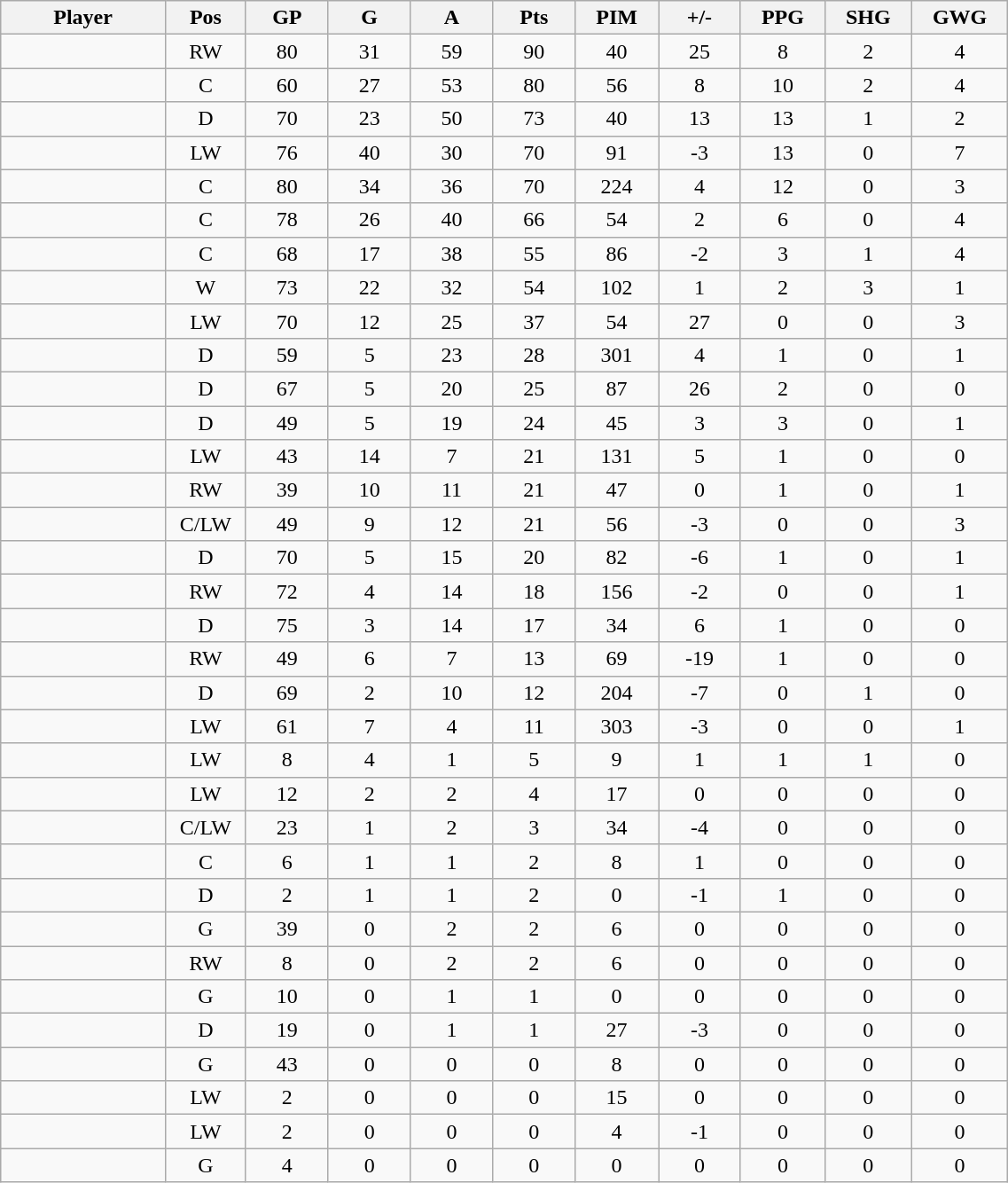<table class="wikitable sortable" width="60%">
<tr>
<th width="10%">Player</th>
<th width="3%" title="Position">Pos</th>
<th width="5%" title="Games played">GP</th>
<th width="5%" title="Goals">G</th>
<th width="5%" title="Assists">A</th>
<th width="5%" title="Points">Pts</th>
<th width="5%" title="Penalties in Minutes">PIM</th>
<th width="5%" title="Plus/minus">+/-</th>
<th width="5%" title="Power play goals">PPG</th>
<th width="5%" title="Short-handed goals">SHG</th>
<th width="5%" title="Game-winning goals">GWG</th>
</tr>
<tr align="center">
<td align="right"></td>
<td>RW</td>
<td>80</td>
<td>31</td>
<td>59</td>
<td>90</td>
<td>40</td>
<td>25</td>
<td>8</td>
<td>2</td>
<td>4</td>
</tr>
<tr align="center">
<td align="right"></td>
<td>C</td>
<td>60</td>
<td>27</td>
<td>53</td>
<td>80</td>
<td>56</td>
<td>8</td>
<td>10</td>
<td>2</td>
<td>4</td>
</tr>
<tr align="center">
<td align="right"></td>
<td>D</td>
<td>70</td>
<td>23</td>
<td>50</td>
<td>73</td>
<td>40</td>
<td>13</td>
<td>13</td>
<td>1</td>
<td>2</td>
</tr>
<tr align="center">
<td align="right"></td>
<td>LW</td>
<td>76</td>
<td>40</td>
<td>30</td>
<td>70</td>
<td>91</td>
<td>-3</td>
<td>13</td>
<td>0</td>
<td>7</td>
</tr>
<tr align="center">
<td align="right"></td>
<td>C</td>
<td>80</td>
<td>34</td>
<td>36</td>
<td>70</td>
<td>224</td>
<td>4</td>
<td>12</td>
<td>0</td>
<td>3</td>
</tr>
<tr align="center">
<td align="right"></td>
<td>C</td>
<td>78</td>
<td>26</td>
<td>40</td>
<td>66</td>
<td>54</td>
<td>2</td>
<td>6</td>
<td>0</td>
<td>4</td>
</tr>
<tr align="center">
<td align="right"></td>
<td>C</td>
<td>68</td>
<td>17</td>
<td>38</td>
<td>55</td>
<td>86</td>
<td>-2</td>
<td>3</td>
<td>1</td>
<td>4</td>
</tr>
<tr align="center">
<td align="right"></td>
<td>W</td>
<td>73</td>
<td>22</td>
<td>32</td>
<td>54</td>
<td>102</td>
<td>1</td>
<td>2</td>
<td>3</td>
<td>1</td>
</tr>
<tr align="center">
<td align="right"></td>
<td>LW</td>
<td>70</td>
<td>12</td>
<td>25</td>
<td>37</td>
<td>54</td>
<td>27</td>
<td>0</td>
<td>0</td>
<td>3</td>
</tr>
<tr align="center">
<td align="right"></td>
<td>D</td>
<td>59</td>
<td>5</td>
<td>23</td>
<td>28</td>
<td>301</td>
<td>4</td>
<td>1</td>
<td>0</td>
<td>1</td>
</tr>
<tr align="center">
<td align="right"></td>
<td>D</td>
<td>67</td>
<td>5</td>
<td>20</td>
<td>25</td>
<td>87</td>
<td>26</td>
<td>2</td>
<td>0</td>
<td>0</td>
</tr>
<tr align="center">
<td align="right"></td>
<td>D</td>
<td>49</td>
<td>5</td>
<td>19</td>
<td>24</td>
<td>45</td>
<td>3</td>
<td>3</td>
<td>0</td>
<td>1</td>
</tr>
<tr align="center">
<td align="right"></td>
<td>LW</td>
<td>43</td>
<td>14</td>
<td>7</td>
<td>21</td>
<td>131</td>
<td>5</td>
<td>1</td>
<td>0</td>
<td>0</td>
</tr>
<tr align="center">
<td align="right"></td>
<td>RW</td>
<td>39</td>
<td>10</td>
<td>11</td>
<td>21</td>
<td>47</td>
<td>0</td>
<td>1</td>
<td>0</td>
<td>1</td>
</tr>
<tr align="center">
<td align="right"></td>
<td>C/LW</td>
<td>49</td>
<td>9</td>
<td>12</td>
<td>21</td>
<td>56</td>
<td>-3</td>
<td>0</td>
<td>0</td>
<td>3</td>
</tr>
<tr align="center">
<td align="right"></td>
<td>D</td>
<td>70</td>
<td>5</td>
<td>15</td>
<td>20</td>
<td>82</td>
<td>-6</td>
<td>1</td>
<td>0</td>
<td>1</td>
</tr>
<tr align="center">
<td align="right"></td>
<td>RW</td>
<td>72</td>
<td>4</td>
<td>14</td>
<td>18</td>
<td>156</td>
<td>-2</td>
<td>0</td>
<td>0</td>
<td>1</td>
</tr>
<tr align="center">
<td align="right"></td>
<td>D</td>
<td>75</td>
<td>3</td>
<td>14</td>
<td>17</td>
<td>34</td>
<td>6</td>
<td>1</td>
<td>0</td>
<td>0</td>
</tr>
<tr align="center">
<td align="right"></td>
<td>RW</td>
<td>49</td>
<td>6</td>
<td>7</td>
<td>13</td>
<td>69</td>
<td>-19</td>
<td>1</td>
<td>0</td>
<td>0</td>
</tr>
<tr align="center">
<td align="right"></td>
<td>D</td>
<td>69</td>
<td>2</td>
<td>10</td>
<td>12</td>
<td>204</td>
<td>-7</td>
<td>0</td>
<td>1</td>
<td>0</td>
</tr>
<tr align="center">
<td align="right"></td>
<td>LW</td>
<td>61</td>
<td>7</td>
<td>4</td>
<td>11</td>
<td>303</td>
<td>-3</td>
<td>0</td>
<td>0</td>
<td>1</td>
</tr>
<tr align="center">
<td align="right"></td>
<td>LW</td>
<td>8</td>
<td>4</td>
<td>1</td>
<td>5</td>
<td>9</td>
<td>1</td>
<td>1</td>
<td>1</td>
<td>0</td>
</tr>
<tr align="center">
<td align="right"></td>
<td>LW</td>
<td>12</td>
<td>2</td>
<td>2</td>
<td>4</td>
<td>17</td>
<td>0</td>
<td>0</td>
<td>0</td>
<td>0</td>
</tr>
<tr align="center">
<td align="right"></td>
<td>C/LW</td>
<td>23</td>
<td>1</td>
<td>2</td>
<td>3</td>
<td>34</td>
<td>-4</td>
<td>0</td>
<td>0</td>
<td>0</td>
</tr>
<tr align="center">
<td align="right"></td>
<td>C</td>
<td>6</td>
<td>1</td>
<td>1</td>
<td>2</td>
<td>8</td>
<td>1</td>
<td>0</td>
<td>0</td>
<td>0</td>
</tr>
<tr align="center">
<td align="right"></td>
<td>D</td>
<td>2</td>
<td>1</td>
<td>1</td>
<td>2</td>
<td>0</td>
<td>-1</td>
<td>1</td>
<td>0</td>
<td>0</td>
</tr>
<tr align="center">
<td align="right"></td>
<td>G</td>
<td>39</td>
<td>0</td>
<td>2</td>
<td>2</td>
<td>6</td>
<td>0</td>
<td>0</td>
<td>0</td>
<td>0</td>
</tr>
<tr align="center">
<td align="right"></td>
<td>RW</td>
<td>8</td>
<td>0</td>
<td>2</td>
<td>2</td>
<td>6</td>
<td>0</td>
<td>0</td>
<td>0</td>
<td>0</td>
</tr>
<tr align="center">
<td align="right"></td>
<td>G</td>
<td>10</td>
<td>0</td>
<td>1</td>
<td>1</td>
<td>0</td>
<td>0</td>
<td>0</td>
<td>0</td>
<td>0</td>
</tr>
<tr align="center">
<td align="right"></td>
<td>D</td>
<td>19</td>
<td>0</td>
<td>1</td>
<td>1</td>
<td>27</td>
<td>-3</td>
<td>0</td>
<td>0</td>
<td>0</td>
</tr>
<tr align="center">
<td align="right"></td>
<td>G</td>
<td>43</td>
<td>0</td>
<td>0</td>
<td>0</td>
<td>8</td>
<td>0</td>
<td>0</td>
<td>0</td>
<td>0</td>
</tr>
<tr align="center">
<td align="right"></td>
<td>LW</td>
<td>2</td>
<td>0</td>
<td>0</td>
<td>0</td>
<td>15</td>
<td>0</td>
<td>0</td>
<td>0</td>
<td>0</td>
</tr>
<tr align="center">
<td align="right"></td>
<td>LW</td>
<td>2</td>
<td>0</td>
<td>0</td>
<td>0</td>
<td>4</td>
<td>-1</td>
<td>0</td>
<td>0</td>
<td>0</td>
</tr>
<tr align="center">
<td align="right"></td>
<td>G</td>
<td>4</td>
<td>0</td>
<td>0</td>
<td>0</td>
<td>0</td>
<td>0</td>
<td>0</td>
<td>0</td>
<td>0</td>
</tr>
</table>
